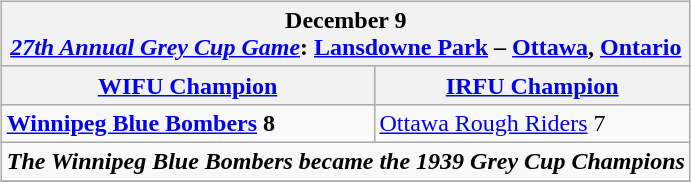<table cellspacing="10">
<tr>
<td valign="top"><br><table class="wikitable">
<tr>
<th bgcolor="#DDDDDD" colspan="4">December 9<br><a href='#'><em>27th Annual Grey Cup Game</em></a>: <a href='#'>Lansdowne Park</a> – <a href='#'>Ottawa</a>, <a href='#'>Ontario</a></th>
</tr>
<tr>
<th><a href='#'>WIFU Champion</a></th>
<th><a href='#'>IRFU Champion</a></th>
</tr>
<tr>
<td><strong><a href='#'>Winnipeg Blue Bombers</a> 8</strong></td>
<td><a href='#'>Ottawa Rough Riders</a> 7</td>
</tr>
<tr>
<td align="center" colspan="4"><strong><em>The Winnipeg Blue Bombers became the 1939 Grey Cup Champions</em></strong></td>
</tr>
<tr>
</tr>
</table>
</td>
</tr>
</table>
